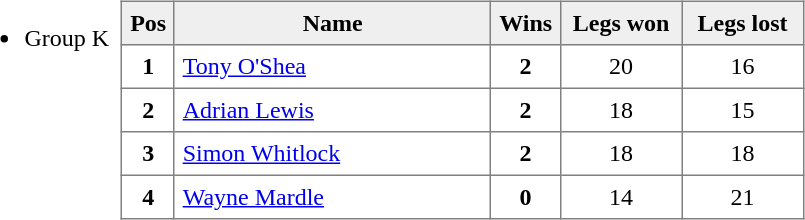<table>
<tr style="vertical-align: top;">
<td><br><ul><li>Group K</li></ul></td>
<td></td>
<td><br><table style=border-collapse:collapse border=1 cellspacing=0 cellpadding=5>
<tr style="text-align:center; background:#efefef;">
<th width=20>Pos</th>
<th width=200>Name</th>
<th width=20><strong>Wins</strong></th>
<th width=70>Legs won</th>
<th width=70>Legs lost</th>
</tr>
<tr align=center>
<td><strong>1</strong></td>
<td style="text-align:left;"> <a href='#'>Tony O'Shea</a></td>
<td><strong>2</strong></td>
<td>20</td>
<td>16</td>
</tr>
<tr align=center>
<td><strong>2</strong></td>
<td style="text-align:left;"> <a href='#'>Adrian Lewis</a></td>
<td><strong>2</strong></td>
<td>18</td>
<td>15</td>
</tr>
<tr align=center>
<td><strong>3</strong></td>
<td style="text-align:left;"> <a href='#'>Simon Whitlock</a></td>
<td><strong>2</strong></td>
<td>18</td>
<td>18</td>
</tr>
<tr align=center>
<td><strong>4</strong></td>
<td style="text-align:left;"> <a href='#'>Wayne Mardle</a></td>
<td><strong>0</strong></td>
<td>14</td>
<td>21</td>
</tr>
</table>
</td>
</tr>
</table>
